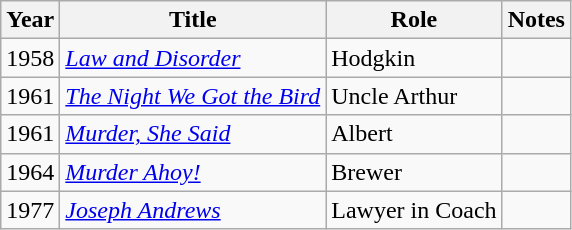<table class="wikitable">
<tr>
<th>Year</th>
<th>Title</th>
<th>Role</th>
<th>Notes</th>
</tr>
<tr>
<td>1958</td>
<td><em><a href='#'>Law and Disorder</a></em></td>
<td>Hodgkin</td>
<td></td>
</tr>
<tr>
<td>1961</td>
<td><em><a href='#'>The Night We Got the Bird</a></em></td>
<td>Uncle Arthur</td>
<td></td>
</tr>
<tr>
<td>1961</td>
<td><em><a href='#'>Murder, She Said</a></em></td>
<td>Albert</td>
<td></td>
</tr>
<tr>
<td>1964</td>
<td><em><a href='#'>Murder Ahoy!</a></em></td>
<td>Brewer</td>
<td></td>
</tr>
<tr>
<td>1977</td>
<td><em><a href='#'>Joseph Andrews</a></em></td>
<td>Lawyer in Coach</td>
<td></td>
</tr>
</table>
